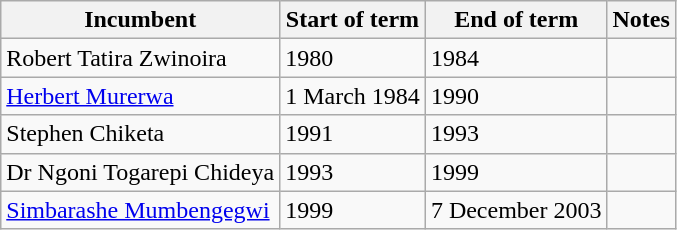<table class="wikitable">
<tr>
<th>Incumbent</th>
<th>Start of term</th>
<th>End of term</th>
<th>Notes</th>
</tr>
<tr>
<td>Robert Tatira Zwinoira</td>
<td>1980</td>
<td>1984</td>
<td></td>
</tr>
<tr>
<td><a href='#'>Herbert Murerwa</a></td>
<td>1 March 1984</td>
<td>1990</td>
<td></td>
</tr>
<tr>
<td>Stephen Chiketa</td>
<td>1991</td>
<td>1993</td>
<td></td>
</tr>
<tr>
<td>Dr Ngoni Togarepi Chideya</td>
<td>1993</td>
<td>1999</td>
<td></td>
</tr>
<tr>
<td><a href='#'>Simbarashe Mumbengegwi</a></td>
<td>1999</td>
<td>7 December 2003</td>
<td></td>
</tr>
</table>
